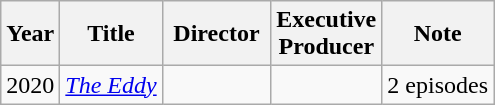<table class="wikitable plainrowheaders">
<tr>
<th>Year</th>
<th>Title</th>
<th width="65">Director</th>
<th width="65">Executive<br>Producer</th>
<th>Note</th>
</tr>
<tr>
<td>2020</td>
<td><em><a href='#'>The Eddy</a></em></td>
<td></td>
<td></td>
<td>2 episodes</td>
</tr>
</table>
